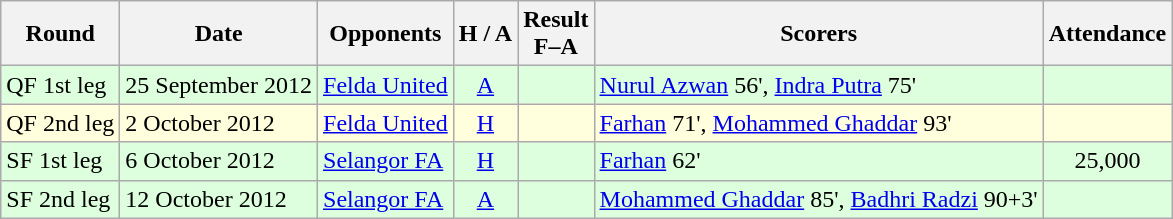<table class="wikitable" style="text-align:center">
<tr>
<th>Round</th>
<th>Date</th>
<th>Opponents</th>
<th>H / A</th>
<th>Result<br>F–A</th>
<th>Scorers</th>
<th>Attendance</th>
</tr>
<tr bgcolor="#ddffdd">
<td align="left">QF 1st leg</td>
<td align="left">25 September 2012</td>
<td align="left"><a href='#'>Felda United</a></td>
<td><a href='#'>A</a></td>
<td></td>
<td align="left"><a href='#'>Nurul Azwan</a> 56', <a href='#'>Indra Putra</a> 75'</td>
<td></td>
</tr>
<tr bgcolor="#ffffdd">
<td align="left">QF 2nd leg</td>
<td align="left">2 October 2012</td>
<td align="left"><a href='#'>Felda United</a></td>
<td><a href='#'>H</a></td>
<td></td>
<td align="left"><a href='#'>Farhan</a> 71', <a href='#'>Mohammed Ghaddar</a> 93'</td>
<td></td>
</tr>
<tr bgcolor="#ddffdd">
<td align="left">SF 1st leg</td>
<td align="left">6 October 2012</td>
<td align="left"><a href='#'>Selangor FA</a></td>
<td><a href='#'>H</a></td>
<td></td>
<td align="left"><a href='#'>Farhan</a> 62'</td>
<td>25,000</td>
</tr>
<tr bgcolor="#ddffdd">
<td align="left">SF 2nd leg</td>
<td align="left">12 October 2012</td>
<td align="left"><a href='#'>Selangor FA</a></td>
<td><a href='#'>A</a></td>
<td></td>
<td align="left"><a href='#'>Mohammed Ghaddar</a> 85', <a href='#'>Badhri Radzi</a> 90+3'</td>
<td></td>
</tr>
</table>
